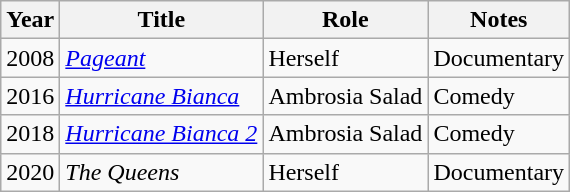<table class="wikitable sortable">
<tr>
<th>Year</th>
<th>Title</th>
<th>Role</th>
<th class="unsortable">Notes</th>
</tr>
<tr>
<td>2008</td>
<td><em><a href='#'>Pageant</a></em></td>
<td>Herself</td>
<td>Documentary</td>
</tr>
<tr>
<td>2016</td>
<td><em><a href='#'>Hurricane Bianca</a></em></td>
<td>Ambrosia Salad</td>
<td>Comedy</td>
</tr>
<tr>
<td>2018</td>
<td><em><a href='#'>Hurricane Bianca 2</a></em></td>
<td>Ambrosia Salad</td>
<td>Comedy</td>
</tr>
<tr>
<td>2020</td>
<td><em>The Queens</em></td>
<td>Herself</td>
<td>Documentary</td>
</tr>
</table>
